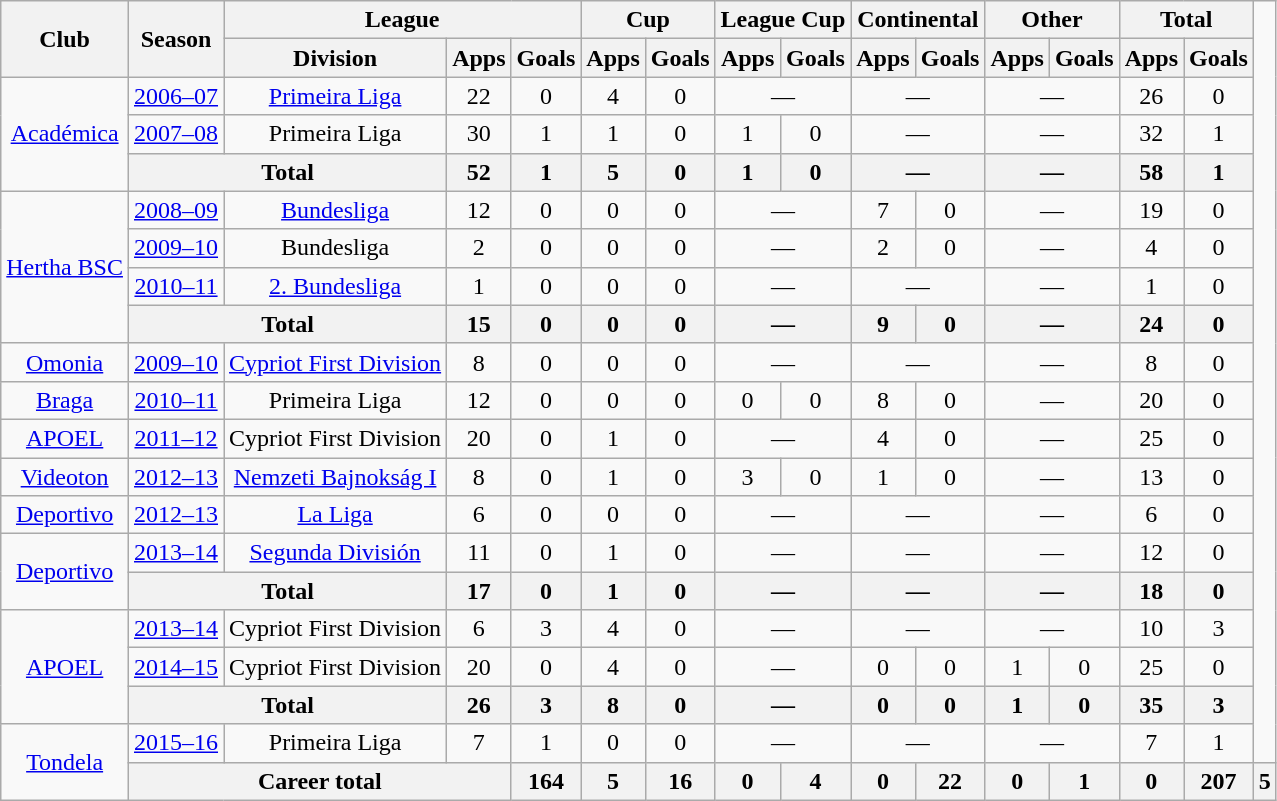<table class="wikitable" style="text-align: center;">
<tr>
<th rowspan="2">Club</th>
<th rowspan="2">Season</th>
<th colspan="3">League</th>
<th colspan="2">Cup</th>
<th colspan="2">League Cup</th>
<th colspan="2">Continental</th>
<th colspan="2">Other</th>
<th colspan="2">Total</th>
</tr>
<tr>
<th>Division</th>
<th>Apps</th>
<th>Goals</th>
<th>Apps</th>
<th>Goals</th>
<th>Apps</th>
<th>Goals</th>
<th>Apps</th>
<th>Goals</th>
<th>Apps</th>
<th>Goals</th>
<th>Apps</th>
<th>Goals</th>
</tr>
<tr>
<td rowspan="3"><a href='#'>Académica</a></td>
<td><a href='#'>2006–07</a></td>
<td><a href='#'>Primeira Liga</a></td>
<td>22</td>
<td>0</td>
<td>4</td>
<td>0</td>
<td colspan="2">—</td>
<td colspan="2">—</td>
<td colspan="2">—</td>
<td>26</td>
<td>0</td>
</tr>
<tr>
<td><a href='#'>2007–08</a></td>
<td>Primeira Liga</td>
<td>30</td>
<td>1</td>
<td>1</td>
<td>0</td>
<td>1</td>
<td>0</td>
<td colspan="2">—</td>
<td colspan="2">—</td>
<td>32</td>
<td>1</td>
</tr>
<tr>
<th colspan="2">Total</th>
<th>52</th>
<th>1</th>
<th>5</th>
<th>0</th>
<th>1</th>
<th>0</th>
<th colspan="2">—</th>
<th colspan="2">—</th>
<th>58</th>
<th>1</th>
</tr>
<tr>
<td rowspan="4"><a href='#'>Hertha BSC</a></td>
<td><a href='#'>2008–09</a></td>
<td><a href='#'>Bundesliga</a></td>
<td>12</td>
<td>0</td>
<td>0</td>
<td>0</td>
<td colspan="2">—</td>
<td>7</td>
<td>0</td>
<td colspan="2">—</td>
<td>19</td>
<td>0</td>
</tr>
<tr>
<td><a href='#'>2009–10</a></td>
<td>Bundesliga</td>
<td>2</td>
<td>0</td>
<td>0</td>
<td>0</td>
<td colspan="2">—</td>
<td>2</td>
<td>0</td>
<td colspan="2">—</td>
<td>4</td>
<td>0</td>
</tr>
<tr>
<td><a href='#'>2010–11</a></td>
<td><a href='#'>2. Bundesliga</a></td>
<td>1</td>
<td>0</td>
<td>0</td>
<td>0</td>
<td colspan="2">—</td>
<td colspan="2">—</td>
<td colspan="2">—</td>
<td>1</td>
<td>0</td>
</tr>
<tr>
<th colspan="2">Total</th>
<th>15</th>
<th>0</th>
<th>0</th>
<th>0</th>
<th colspan="2">—</th>
<th>9</th>
<th>0</th>
<th colspan="2">—</th>
<th>24</th>
<th>0</th>
</tr>
<tr>
<td rowspan="1"><a href='#'>Omonia</a></td>
<td><a href='#'>2009–10</a></td>
<td><a href='#'>Cypriot First Division</a></td>
<td>8</td>
<td>0</td>
<td>0</td>
<td>0</td>
<td colspan="2">—</td>
<td colspan="2">—</td>
<td colspan="2">—</td>
<td>8</td>
<td>0</td>
</tr>
<tr>
<td rowspan="1"><a href='#'>Braga</a></td>
<td><a href='#'>2010–11</a></td>
<td>Primeira Liga</td>
<td>12</td>
<td>0</td>
<td>0</td>
<td>0</td>
<td>0</td>
<td>0</td>
<td>8</td>
<td>0</td>
<td colspan="2">—</td>
<td>20</td>
<td>0</td>
</tr>
<tr>
<td rowspan="1"><a href='#'>APOEL</a></td>
<td><a href='#'>2011–12</a></td>
<td>Cypriot First Division</td>
<td>20</td>
<td>0</td>
<td>1</td>
<td>0</td>
<td colspan="2">—</td>
<td>4</td>
<td>0</td>
<td colspan="2">—</td>
<td>25</td>
<td>0</td>
</tr>
<tr>
<td rowspan="1"><a href='#'>Videoton</a></td>
<td><a href='#'>2012–13</a></td>
<td><a href='#'>Nemzeti Bajnokság I</a></td>
<td>8</td>
<td>0</td>
<td>1</td>
<td>0</td>
<td>3</td>
<td>0</td>
<td>1</td>
<td>0</td>
<td colspan="2">—</td>
<td>13</td>
<td>0</td>
</tr>
<tr>
<td rowspan="1"><a href='#'>Deportivo</a></td>
<td><a href='#'>2012–13</a></td>
<td><a href='#'>La Liga</a></td>
<td>6</td>
<td>0</td>
<td>0</td>
<td>0</td>
<td colspan="2">—</td>
<td colspan="2">—</td>
<td colspan="2">—</td>
<td>6</td>
<td>0</td>
</tr>
<tr>
<td rowspan="2"><a href='#'>Deportivo</a></td>
<td><a href='#'>2013–14</a></td>
<td><a href='#'>Segunda División</a></td>
<td>11</td>
<td>0</td>
<td>1</td>
<td>0</td>
<td colspan="2">—</td>
<td colspan="2">—</td>
<td colspan="2">—</td>
<td>12</td>
<td>0</td>
</tr>
<tr>
<th colspan="2">Total</th>
<th>17</th>
<th>0</th>
<th>1</th>
<th>0</th>
<th colspan="2">—</th>
<th colspan="2">—</th>
<th colspan="2">—</th>
<th>18</th>
<th>0</th>
</tr>
<tr>
<td rowspan="3"><a href='#'>APOEL</a></td>
<td><a href='#'>2013–14</a></td>
<td>Cypriot First Division</td>
<td>6</td>
<td>3</td>
<td>4</td>
<td>0</td>
<td colspan="2">—</td>
<td colspan="2">—</td>
<td colspan="2">—</td>
<td>10</td>
<td>3</td>
</tr>
<tr>
<td><a href='#'>2014–15</a></td>
<td>Cypriot First Division</td>
<td>20</td>
<td>0</td>
<td>4</td>
<td>0</td>
<td colspan="2">—</td>
<td>0</td>
<td>0</td>
<td>1</td>
<td>0</td>
<td>25</td>
<td>0</td>
</tr>
<tr>
<th colspan="2">Total</th>
<th>26</th>
<th>3</th>
<th>8</th>
<th>0</th>
<th colspan="2">—</th>
<th>0</th>
<th>0</th>
<th>1</th>
<th>0</th>
<th>35</th>
<th>3</th>
</tr>
<tr>
<td rowspan="2"><a href='#'>Tondela</a></td>
<td><a href='#'>2015–16</a></td>
<td>Primeira Liga</td>
<td>7</td>
<td>1</td>
<td>0</td>
<td>0</td>
<td colspan="2">—</td>
<td colspan="2">—</td>
<td colspan="2">—</td>
<td>7</td>
<td>1</td>
</tr>
<tr>
<th colspan="3">Career total</th>
<th>164</th>
<th>5</th>
<th>16</th>
<th>0</th>
<th>4</th>
<th>0</th>
<th>22</th>
<th>0</th>
<th>1</th>
<th>0</th>
<th>207</th>
<th>5</th>
</tr>
</table>
